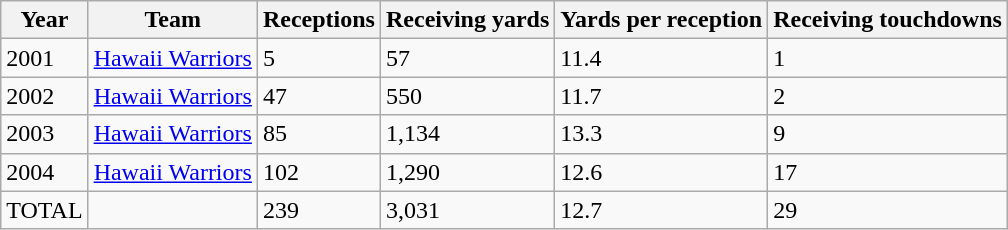<table class="wikitable">
<tr>
<th>Year</th>
<th>Team</th>
<th>Receptions</th>
<th>Receiving yards</th>
<th>Yards per reception</th>
<th>Receiving touchdowns</th>
</tr>
<tr>
<td>2001</td>
<td><a href='#'>Hawaii Warriors</a></td>
<td>5</td>
<td>57</td>
<td>11.4</td>
<td>1</td>
</tr>
<tr>
<td>2002</td>
<td><a href='#'>Hawaii Warriors</a></td>
<td>47</td>
<td>550</td>
<td>11.7</td>
<td>2</td>
</tr>
<tr>
<td>2003</td>
<td><a href='#'>Hawaii Warriors</a></td>
<td>85</td>
<td>1,134</td>
<td>13.3</td>
<td>9</td>
</tr>
<tr>
<td>2004</td>
<td><a href='#'>Hawaii Warriors</a></td>
<td>102</td>
<td>1,290</td>
<td>12.6</td>
<td>17</td>
</tr>
<tr>
<td>TOTAL</td>
<td></td>
<td>239</td>
<td>3,031</td>
<td>12.7</td>
<td>29</td>
</tr>
</table>
